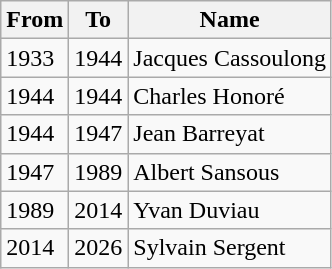<table class="wikitable">
<tr>
<th>From</th>
<th>To</th>
<th>Name</th>
</tr>
<tr>
<td>1933</td>
<td>1944</td>
<td>Jacques Cassoulong</td>
</tr>
<tr>
<td>1944</td>
<td>1944</td>
<td>Charles Honoré</td>
</tr>
<tr>
<td>1944</td>
<td>1947</td>
<td>Jean Barreyat</td>
</tr>
<tr>
<td>1947</td>
<td>1989</td>
<td>Albert Sansous</td>
</tr>
<tr>
<td>1989</td>
<td>2014</td>
<td>Yvan Duviau</td>
</tr>
<tr>
<td>2014</td>
<td>2026</td>
<td>Sylvain Sergent</td>
</tr>
</table>
